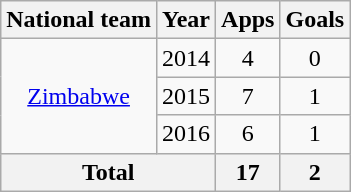<table class="wikitable" style="text-align:center">
<tr>
<th>National team</th>
<th>Year</th>
<th>Apps</th>
<th>Goals</th>
</tr>
<tr>
<td rowspan="3"><a href='#'>Zimbabwe</a></td>
<td>2014</td>
<td>4</td>
<td>0</td>
</tr>
<tr>
<td>2015</td>
<td>7</td>
<td>1</td>
</tr>
<tr>
<td>2016</td>
<td>6</td>
<td>1</td>
</tr>
<tr>
<th colspan=2>Total</th>
<th>17</th>
<th>2</th>
</tr>
</table>
